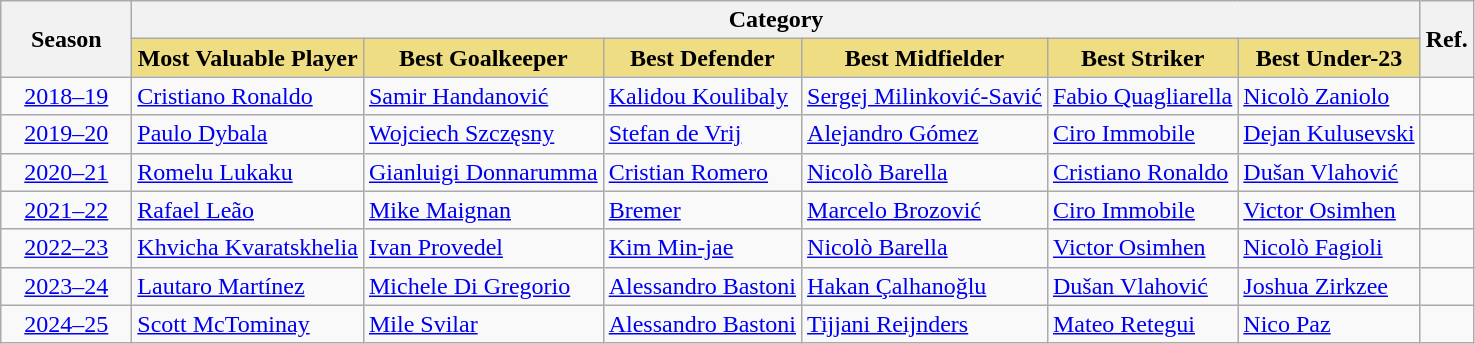<table class="wikitable">
<tr>
<th width="80" rowspan="2">Season</th>
<th colspan="6">Category</th>
<th rowspan="2">Ref.</th>
</tr>
<tr>
<th style="background-color: #eedd82">Most Valuable Player</th>
<th style="background-color: #eedd82">Best Goalkeeper</th>
<th style="background-color: #eedd82">Best Defender</th>
<th style="background-color: #eedd82">Best Midfielder</th>
<th style="background-color: #eedd82">Best Striker</th>
<th style="background-color: #eedd82">Best Under-23</th>
</tr>
<tr>
<td align=center><a href='#'>2018–19</a></td>
<td> <a href='#'>Cristiano Ronaldo</a> </td>
<td> <a href='#'>Samir Handanović</a> </td>
<td> <a href='#'>Kalidou Koulibaly</a> </td>
<td> <a href='#'>Sergej Milinković-Savić</a> </td>
<td> <a href='#'>Fabio Quagliarella</a> </td>
<td> <a href='#'>Nicolò Zaniolo</a> </td>
<td></td>
</tr>
<tr>
<td align=center><a href='#'>2019–20</a></td>
<td> <a href='#'>Paulo Dybala</a> </td>
<td> <a href='#'>Wojciech Szczęsny</a> </td>
<td> <a href='#'>Stefan de Vrij</a> </td>
<td> <a href='#'>Alejandro Gómez</a> </td>
<td> <a href='#'>Ciro Immobile</a> </td>
<td> <a href='#'>Dejan Kulusevski</a> </td>
<td></td>
</tr>
<tr>
<td align=center><a href='#'>2020–21</a></td>
<td> <a href='#'>Romelu Lukaku</a> </td>
<td> <a href='#'>Gianluigi Donnarumma</a> </td>
<td> <a href='#'>Cristian Romero</a> </td>
<td> <a href='#'>Nicolò Barella</a> </td>
<td> <a href='#'>Cristiano Ronaldo</a> </td>
<td> <a href='#'>Dušan Vlahović</a> </td>
<td></td>
</tr>
<tr>
<td align=center><a href='#'>2021–22</a></td>
<td> <a href='#'>Rafael Leão</a> </td>
<td> <a href='#'>Mike Maignan</a> </td>
<td> <a href='#'>Bremer</a> </td>
<td> <a href='#'>Marcelo Brozović</a> </td>
<td> <a href='#'>Ciro Immobile</a> </td>
<td> <a href='#'>Victor Osimhen</a> </td>
<td></td>
</tr>
<tr>
<td align=center><a href='#'>2022–23</a></td>
<td> <a href='#'>Khvicha Kvaratskhelia</a> </td>
<td> <a href='#'>Ivan Provedel</a> </td>
<td> <a href='#'>Kim Min-jae</a> </td>
<td> <a href='#'>Nicolò Barella</a> </td>
<td> <a href='#'>Victor Osimhen</a> </td>
<td> <a href='#'>Nicolò Fagioli</a> </td>
<td></td>
</tr>
<tr>
<td align=center><a href='#'>2023–24</a></td>
<td> <a href='#'>Lautaro Martínez</a> </td>
<td> <a href='#'>Michele Di Gregorio</a> </td>
<td> <a href='#'>Alessandro Bastoni</a> </td>
<td> <a href='#'>Hakan Çalhanoğlu</a> </td>
<td> <a href='#'>Dušan Vlahović</a> </td>
<td> <a href='#'>Joshua Zirkzee</a> </td>
<td></td>
</tr>
<tr>
<td align=center><a href='#'>2024–25</a></td>
<td> <a href='#'>Scott McTominay</a> </td>
<td> <a href='#'>Mile Svilar</a> </td>
<td> <a href='#'>Alessandro Bastoni</a> </td>
<td> <a href='#'>Tijjani Reijnders</a> </td>
<td> <a href='#'>Mateo Retegui</a> </td>
<td> <a href='#'>Nico Paz</a> </td>
<td></td>
</tr>
</table>
